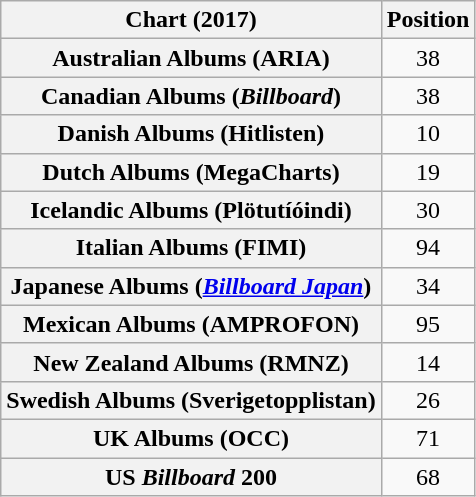<table class="wikitable sortable plainrowheaders" style="text-align:center">
<tr>
<th scope="col">Chart (2017)</th>
<th scope="col">Position</th>
</tr>
<tr>
<th scope="row">Australian Albums (ARIA)</th>
<td>38</td>
</tr>
<tr>
<th scope="row">Canadian Albums (<em>Billboard</em>)</th>
<td>38</td>
</tr>
<tr>
<th scope="row">Danish Albums (Hitlisten)</th>
<td>10</td>
</tr>
<tr>
<th scope="row">Dutch Albums (MegaCharts)</th>
<td>19</td>
</tr>
<tr>
<th scope="row">Icelandic Albums (Plötutíóindi)</th>
<td>30</td>
</tr>
<tr>
<th scope="row">Italian Albums (FIMI)</th>
<td>94</td>
</tr>
<tr>
<th scope="row">Japanese Albums (<em><a href='#'>Billboard Japan</a></em>)</th>
<td>34</td>
</tr>
<tr>
<th scope="row">Mexican Albums (AMPROFON)</th>
<td>95</td>
</tr>
<tr>
<th scope="row">New Zealand Albums (RMNZ)</th>
<td>14</td>
</tr>
<tr>
<th scope="row">Swedish Albums (Sverigetopplistan)</th>
<td>26</td>
</tr>
<tr>
<th scope="row">UK Albums (OCC)</th>
<td>71</td>
</tr>
<tr>
<th scope="row">US <em>Billboard</em> 200</th>
<td>68</td>
</tr>
</table>
